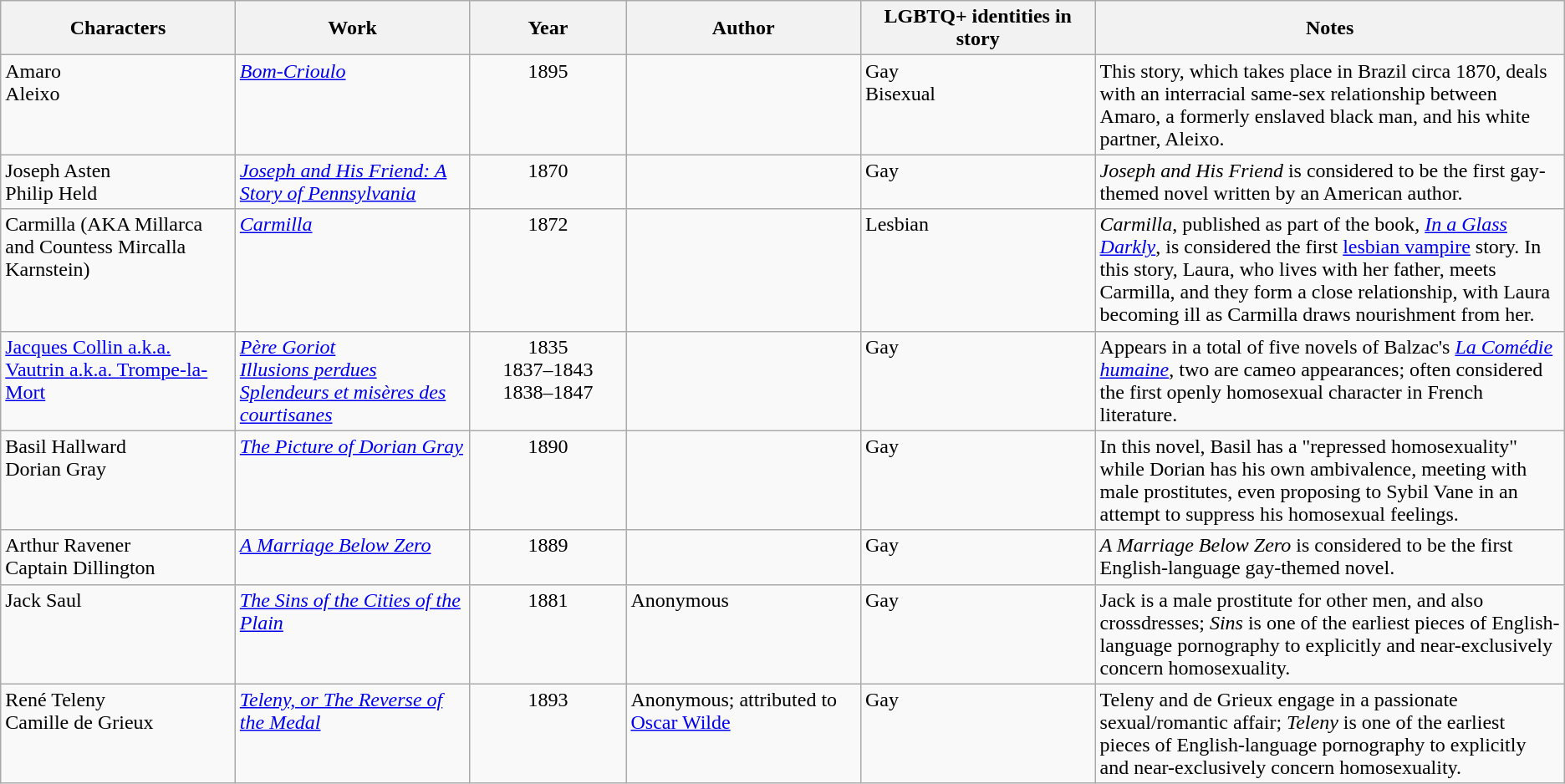<table class="wikitable sortable">
<tr>
<th width="15%">Characters</th>
<th width="15%">Work</th>
<th width="10%">Year</th>
<th width="15%">Author</th>
<th width="15%">LGBTQ+ identities in story</th>
<th width="40%">Notes</th>
</tr>
<tr valign="top">
<td>Amaro <br> Aleixo</td>
<td><em><a href='#'>Bom-Crioulo</a></em></td>
<td align="center">1895</td>
<td></td>
<td>Gay <br> Bisexual</td>
<td>This story, which takes place in Brazil circa 1870, deals with an interracial same-sex relationship between Amaro, a formerly enslaved black man, and his white partner, Aleixo.</td>
</tr>
<tr valign="top">
<td>Joseph Asten<br>Philip Held</td>
<td><em><a href='#'>Joseph and His Friend: A Story of Pennsylvania</a></em></td>
<td align="center">1870</td>
<td></td>
<td>Gay</td>
<td><em>Joseph and His Friend</em> is considered to be the first gay-themed novel written by an American author.</td>
</tr>
<tr valign="top">
<td>Carmilla (AKA Millarca and Countess Mircalla Karnstein)</td>
<td><em><a href='#'>Carmilla</a></em></td>
<td align="center">1872</td>
<td></td>
<td>Lesbian</td>
<td><em>Carmilla</em>, published as part of the book, <em><a href='#'>In a Glass Darkly</a></em>, is considered the first <a href='#'>lesbian vampire</a> story. In this story, Laura, who lives with her father, meets Carmilla, and they form a close relationship, with Laura becoming ill as Carmilla draws nourishment from her.</td>
</tr>
<tr valign="top">
<td><a href='#'>Jacques Collin a.k.a. Vautrin a.k.a. Trompe-la-Mort</a></td>
<td><em><a href='#'>Père Goriot</a></em> <br> <em><a href='#'>Illusions perdues</a></em> <br> <em><a href='#'>Splendeurs et misères des courtisanes</a></em></td>
<td align="center">1835 <br>1837–1843<br>1838–1847</td>
<td></td>
<td>Gay</td>
<td>Appears in a total of five novels of Balzac's <em><a href='#'>La Comédie humaine</a></em>, two are cameo appearances; often considered the first openly homosexual character in French literature.</td>
</tr>
<tr valign="top">
<td>Basil Hallward <br> Dorian Gray</td>
<td><em><a href='#'>The Picture of Dorian Gray</a></em></td>
<td align="center">1890</td>
<td></td>
<td>Gay</td>
<td>In this novel, Basil has a "repressed homosexuality" while Dorian has his own ambivalence, meeting with male prostitutes, even proposing to Sybil Vane in an attempt to suppress his homosexual feelings.</td>
</tr>
<tr valign="top">
<td>Arthur Ravener<br>Captain Dillington</td>
<td> <em><a href='#'>A Marriage Below Zero</a></em></td>
<td align="center">1889</td>
<td></td>
<td>Gay</td>
<td><em>A Marriage Below Zero</em> is considered to be the first English-language gay-themed novel.</td>
</tr>
<tr valign="top">
<td>Jack Saul</td>
<td> <em><a href='#'>The Sins of the Cities of the Plain</a></em></td>
<td align="center">1881</td>
<td>Anonymous</td>
<td>Gay</td>
<td>Jack is a male prostitute for other men, and also crossdresses; <em>Sins</em> is one of the earliest pieces of English-language pornography to explicitly and near-exclusively concern homosexuality.</td>
</tr>
<tr valign="top">
<td>René Teleny <br> Camille de Grieux</td>
<td><em><a href='#'>Teleny, or The Reverse of the Medal</a></em></td>
<td align="center">1893</td>
<td>Anonymous; attributed to <a href='#'>Oscar Wilde</a></td>
<td>Gay</td>
<td>Teleny and de Grieux engage in a passionate sexual/romantic affair; <em>Teleny</em> is one of the earliest pieces of English-language pornography to explicitly and near-exclusively concern homosexuality.</td>
</tr>
</table>
